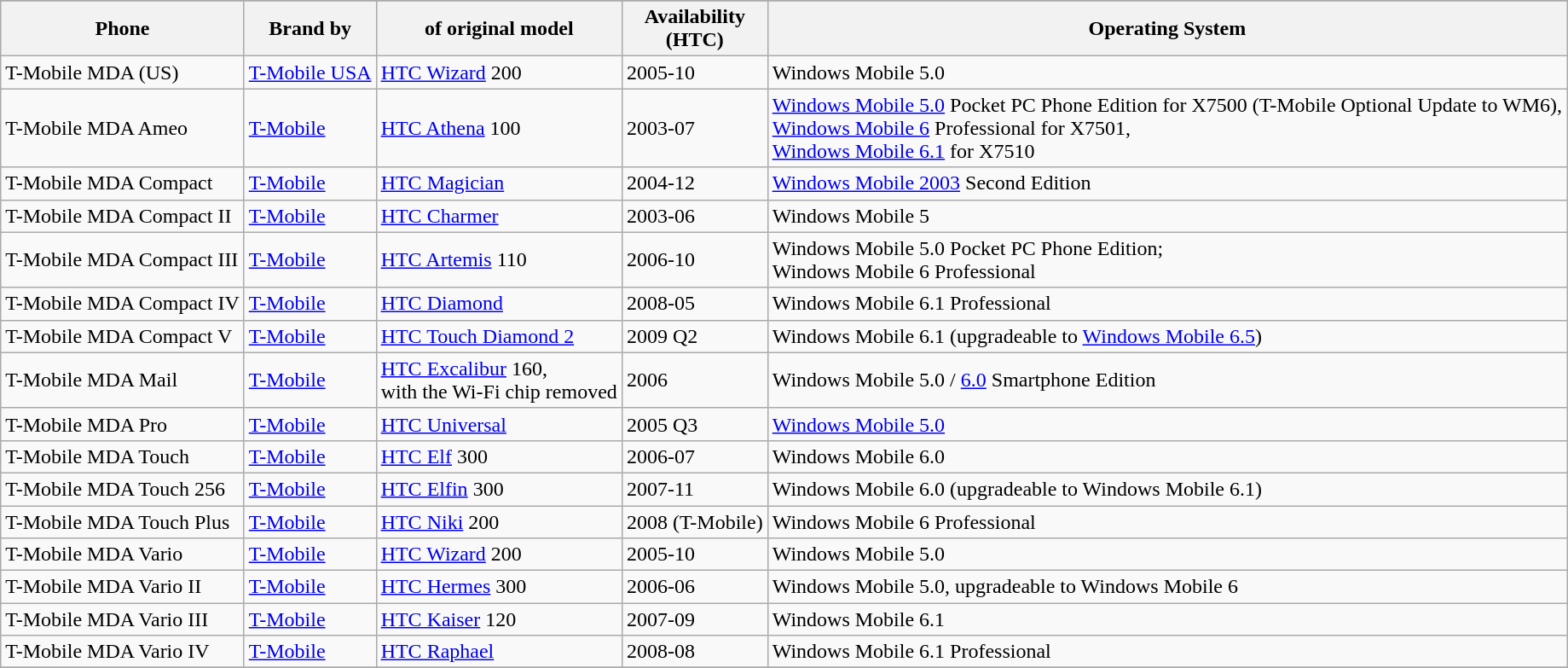<table class="wikitable sortable">
<tr>
</tr>
<tr>
<th>Phone</th>
<th>Brand by</th>
<th>of original model</th>
<th>Availability<br>(HTC)</th>
<th>Operating System</th>
</tr>
<tr>
<td>T-Mobile MDA (US)</td>
<td nowrap><a href='#'>T-Mobile USA</a></td>
<td><a href='#'>HTC Wizard</a> 200</td>
<td>2005-10</td>
<td>Windows Mobile 5.0</td>
</tr>
<tr>
<td>T-Mobile MDA Ameo</td>
<td><a href='#'>T-Mobile</a></td>
<td><a href='#'>HTC Athena</a> 100</td>
<td>2003-07</td>
<td><a href='#'>Windows Mobile 5.0</a> Pocket PC Phone Edition for X7500 (T-Mobile Optional Update to WM6),<br><a href='#'>Windows Mobile 6</a> Professional for X7501,<br><a href='#'>Windows Mobile 6.1</a> for X7510</td>
</tr>
<tr>
<td>T-Mobile MDA Compact</td>
<td><a href='#'>T-Mobile</a></td>
<td><a href='#'>HTC Magician</a></td>
<td>2004-12</td>
<td><a href='#'>Windows Mobile 2003</a> Second Edition</td>
</tr>
<tr>
<td>T-Mobile MDA Compact II</td>
<td><a href='#'>T-Mobile</a></td>
<td><a href='#'>HTC Charmer</a></td>
<td>2003-06</td>
<td>Windows Mobile 5</td>
</tr>
<tr>
<td>T-Mobile MDA Compact III</td>
<td><a href='#'>T-Mobile</a></td>
<td><a href='#'>HTC Artemis</a> 110</td>
<td>2006-10</td>
<td>Windows Mobile 5.0 Pocket PC Phone Edition;<br>Windows Mobile 6 Professional</td>
</tr>
<tr>
<td nowrap>T-Mobile MDA Compact IV</td>
<td><a href='#'>T-Mobile</a></td>
<td><a href='#'>HTC Diamond</a></td>
<td>2008-05</td>
<td>Windows Mobile 6.1 Professional</td>
</tr>
<tr>
<td>T-Mobile MDA Compact V</td>
<td><a href='#'>T-Mobile</a></td>
<td><a href='#'>HTC Touch Diamond 2</a></td>
<td>2009 Q2</td>
<td>Windows Mobile 6.1 (upgradeable to <a href='#'>Windows Mobile 6.5</a>)</td>
</tr>
<tr>
<td>T-Mobile MDA Mail</td>
<td><a href='#'>T-Mobile</a></td>
<td><a href='#'>HTC Excalibur</a> 160,<br>with the Wi-Fi chip removed</td>
<td>2006</td>
<td>Windows Mobile 5.0 / <a href='#'>6.0</a> Smartphone Edition</td>
</tr>
<tr>
<td>T-Mobile MDA Pro</td>
<td><a href='#'>T-Mobile</a></td>
<td><a href='#'>HTC Universal</a></td>
<td>2005 Q3</td>
<td><a href='#'>Windows Mobile 5.0</a></td>
</tr>
<tr>
<td>T-Mobile MDA Touch</td>
<td><a href='#'>T-Mobile</a></td>
<td><a href='#'>HTC Elf</a> 300</td>
<td>2006-07</td>
<td>Windows Mobile 6.0</td>
</tr>
<tr>
<td>T-Mobile MDA Touch 256</td>
<td><a href='#'>T-Mobile</a></td>
<td><a href='#'>HTC Elfin</a> 300</td>
<td>2007-11</td>
<td>Windows Mobile 6.0 (upgradeable to Windows Mobile 6.1)</td>
</tr>
<tr>
<td>T-Mobile MDA Touch Plus</td>
<td><a href='#'>T-Mobile</a></td>
<td><a href='#'>HTC Niki</a> 200</td>
<td nowrap>2008 (T-Mobile)</td>
<td>Windows Mobile 6 Professional</td>
</tr>
<tr>
<td>T-Mobile MDA Vario</td>
<td><a href='#'>T-Mobile</a></td>
<td><a href='#'>HTC Wizard</a> 200</td>
<td>2005-10</td>
<td>Windows Mobile 5.0</td>
</tr>
<tr>
<td>T-Mobile MDA Vario II</td>
<td><a href='#'>T-Mobile</a></td>
<td><a href='#'>HTC Hermes</a> 300</td>
<td>2006-06</td>
<td>Windows Mobile 5.0, upgradeable to Windows Mobile 6</td>
</tr>
<tr>
<td>T-Mobile MDA Vario III</td>
<td><a href='#'>T-Mobile</a></td>
<td><a href='#'>HTC Kaiser</a> 120</td>
<td>2007-09</td>
<td>Windows Mobile 6.1</td>
</tr>
<tr>
<td>T-Mobile MDA Vario IV</td>
<td><a href='#'>T-Mobile</a></td>
<td><a href='#'>HTC Raphael</a></td>
<td>2008-08</td>
<td>Windows Mobile 6.1 Professional</td>
</tr>
<tr>
</tr>
</table>
